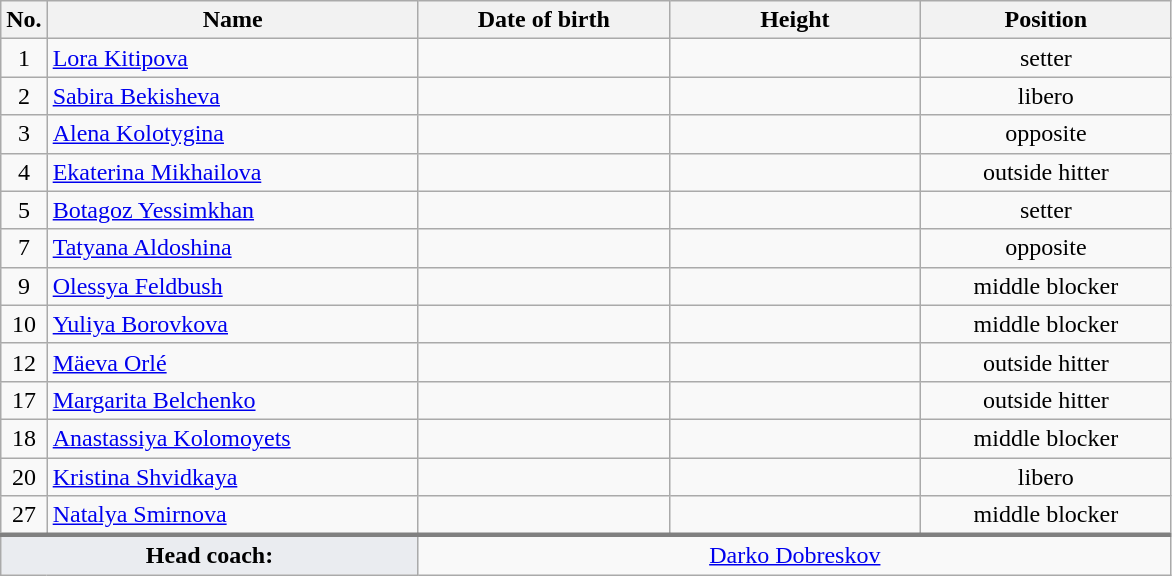<table class="wikitable sortable" style="font-size:100%; text-align:center">
<tr>
<th>No.</th>
<th style="width:15em">Name</th>
<th style="width:10em">Date of birth</th>
<th style="width:10em">Height</th>
<th style="width:10em">Position</th>
</tr>
<tr>
<td>1</td>
<td align=left> <a href='#'>Lora Kitipova</a></td>
<td align=right></td>
<td></td>
<td>setter</td>
</tr>
<tr>
<td>2</td>
<td align=left> <a href='#'>Sabira Bekisheva</a></td>
<td align=right></td>
<td></td>
<td>libero</td>
</tr>
<tr>
<td>3</td>
<td align=left> <a href='#'>Alena Kolotygina</a></td>
<td align=right></td>
<td></td>
<td>opposite</td>
</tr>
<tr>
<td>4</td>
<td align=left> <a href='#'>Ekaterina Mikhailova</a></td>
<td align=right></td>
<td></td>
<td>outside hitter</td>
</tr>
<tr>
<td>5</td>
<td align=left> <a href='#'>Botagoz Yessimkhan</a></td>
<td align=right></td>
<td></td>
<td>setter</td>
</tr>
<tr>
<td>7</td>
<td align=left> <a href='#'>Tatyana Aldoshina</a></td>
<td align=right></td>
<td></td>
<td>opposite</td>
</tr>
<tr>
<td>9</td>
<td align=left> <a href='#'>Olessya Feldbush</a></td>
<td align=right></td>
<td></td>
<td>middle blocker</td>
</tr>
<tr>
<td>10</td>
<td align=left> <a href='#'>Yuliya Borovkova</a></td>
<td align=right></td>
<td></td>
<td>middle blocker</td>
</tr>
<tr>
<td>12</td>
<td align=left> <a href='#'>Mäeva Orlé</a></td>
<td align=right></td>
<td></td>
<td>outside hitter</td>
</tr>
<tr>
<td>17</td>
<td align=left> <a href='#'>Margarita Belchenko</a></td>
<td align=right></td>
<td></td>
<td>outside hitter</td>
</tr>
<tr>
<td>18</td>
<td align=left> <a href='#'>Anastassiya Kolomoyets</a></td>
<td align=right></td>
<td></td>
<td>middle blocker</td>
</tr>
<tr>
<td>20</td>
<td align=left> <a href='#'>Kristina Shvidkaya</a></td>
<td align=right></td>
<td></td>
<td>libero</td>
</tr>
<tr>
<td>27</td>
<td align=left> <a href='#'>Natalya Smirnova</a></td>
<td align=right></td>
<td></td>
<td>middle blocker</td>
</tr>
<tr style="border-top: 3px solid grey">
<td colspan=2 style="background:#EAECF0"><strong>Head coach:</strong></td>
<td colspan=3> <a href='#'>Darko Dobreskov</a></td>
</tr>
</table>
